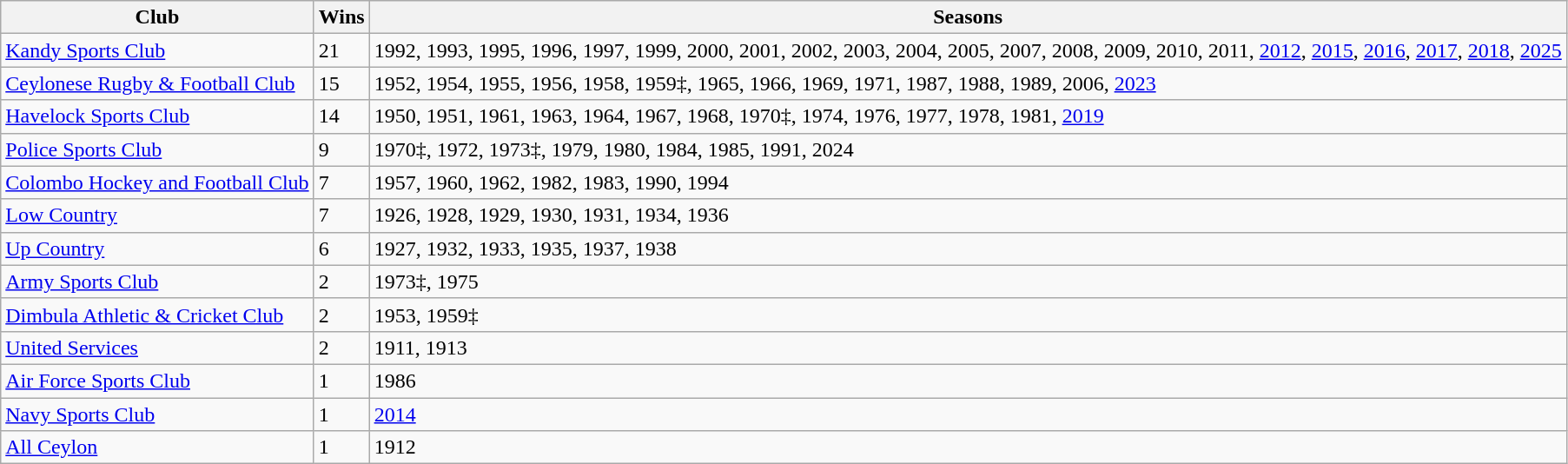<table class="wikitable">
<tr>
<th>Club</th>
<th>Wins</th>
<th>Seasons</th>
</tr>
<tr>
<td><a href='#'>Kandy Sports Club</a></td>
<td>21</td>
<td>1992, 1993, 1995, 1996, 1997, 1999, 2000, 2001, 2002, 2003, 2004, 2005, 2007, 2008, 2009, 2010, 2011, <a href='#'>2012</a>, <a href='#'>2015</a>, <a href='#'>2016</a>, <a href='#'>2017</a>, <a href='#'>2018</a>, <a href='#'>2025</a></td>
</tr>
<tr>
<td><a href='#'>Ceylonese Rugby & Football Club</a></td>
<td>15</td>
<td>1952, 1954, 1955, 1956, 1958, 1959‡, 1965, 1966, 1969, 1971, 1987, 1988, 1989, 2006, <a href='#'>2023</a></td>
</tr>
<tr>
<td><a href='#'>Havelock Sports Club</a></td>
<td>14</td>
<td>1950, 1951, 1961, 1963, 1964, 1967, 1968, 1970‡, 1974, 1976, 1977, 1978, 1981, <a href='#'>2019</a></td>
</tr>
<tr>
<td><a href='#'>Police Sports Club</a></td>
<td>9</td>
<td>1970‡, 1972, 1973‡, 1979, 1980, 1984, 1985, 1991, 2024</td>
</tr>
<tr>
<td><a href='#'>Colombo Hockey and Football Club</a></td>
<td>7</td>
<td>1957, 1960, 1962, 1982, 1983, 1990, 1994</td>
</tr>
<tr>
<td><a href='#'>Low Country</a></td>
<td>7</td>
<td>1926, 1928, 1929, 1930, 1931, 1934, 1936</td>
</tr>
<tr>
<td><a href='#'>Up Country</a></td>
<td>6</td>
<td>1927, 1932, 1933, 1935, 1937, 1938</td>
</tr>
<tr>
<td><a href='#'>Army Sports Club</a></td>
<td>2</td>
<td>1973‡, 1975</td>
</tr>
<tr>
<td><a href='#'>Dimbula Athletic & Cricket Club</a></td>
<td>2</td>
<td>1953, 1959‡</td>
</tr>
<tr>
<td><a href='#'>United Services</a></td>
<td>2</td>
<td>1911, 1913</td>
</tr>
<tr>
<td><a href='#'>Air Force Sports Club</a></td>
<td>1</td>
<td>1986</td>
</tr>
<tr>
<td><a href='#'>Navy Sports Club</a></td>
<td>1</td>
<td><a href='#'>2014</a></td>
</tr>
<tr>
<td><a href='#'>All Ceylon</a></td>
<td>1</td>
<td>1912</td>
</tr>
</table>
